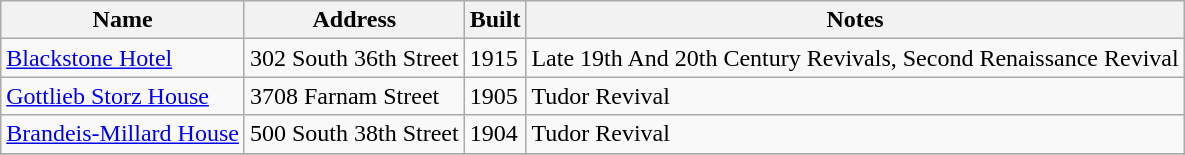<table class="wikitable">
<tr>
<th>Name</th>
<th>Address</th>
<th>Built</th>
<th>Notes</th>
</tr>
<tr>
<td><a href='#'>Blackstone Hotel</a></td>
<td>302 South 36th Street</td>
<td>1915</td>
<td>Late 19th And 20th Century Revivals, Second Renaissance Revival</td>
</tr>
<tr>
<td><a href='#'>Gottlieb Storz House</a></td>
<td>3708 Farnam Street</td>
<td>1905</td>
<td>Tudor Revival</td>
</tr>
<tr>
<td><a href='#'>Brandeis-Millard House</a></td>
<td>500 South 38th Street</td>
<td>1904</td>
<td>Tudor Revival</td>
</tr>
<tr>
</tr>
</table>
